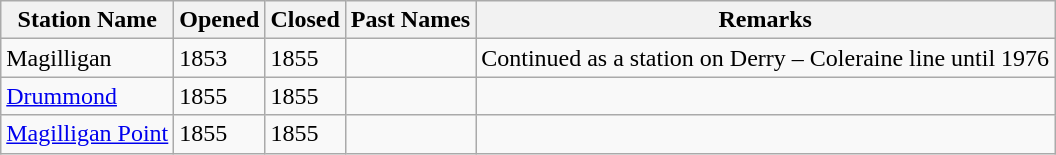<table class="wikitable">
<tr>
<th>Station Name</th>
<th>Opened</th>
<th>Closed</th>
<th>Past Names</th>
<th>Remarks</th>
</tr>
<tr>
<td>Magilligan</td>
<td>1853</td>
<td>1855</td>
<td></td>
<td>Continued as a station on Derry – Coleraine line until 1976</td>
</tr>
<tr>
<td><a href='#'>Drummond</a></td>
<td>1855</td>
<td>1855</td>
<td></td>
<td></td>
</tr>
<tr>
<td><a href='#'>Magilligan Point</a></td>
<td>1855</td>
<td>1855</td>
<td></td>
<td></td>
</tr>
</table>
